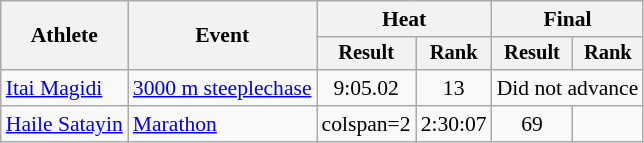<table class="wikitable" style="font-size:90%">
<tr>
<th rowspan="2">Athlete</th>
<th rowspan="2">Event</th>
<th colspan="2">Heat</th>
<th colspan="2">Final</th>
</tr>
<tr style="font-size:95%">
<th>Result</th>
<th>Rank</th>
<th>Result</th>
<th>Rank</th>
</tr>
<tr align=center>
<td align=left><a href='#'>Itai Magidi</a></td>
<td align=left><a href='#'>3000 m steeplechase</a></td>
<td>9:05.02</td>
<td>13</td>
<td colspan=2>Did not advance</td>
</tr>
<tr align=center>
<td align=left><a href='#'>Haile Satayin</a></td>
<td align=left><a href='#'>Marathon</a></td>
<td>colspan=2 </td>
<td>2:30:07</td>
<td>69</td>
</tr>
</table>
